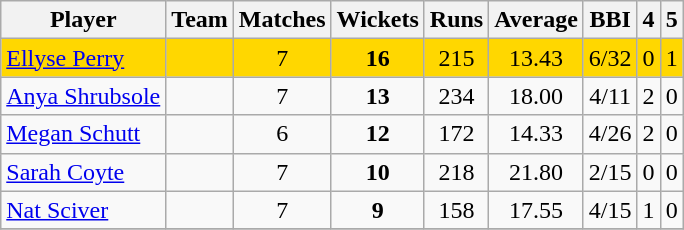<table class="wikitable" style="text-align:center">
<tr>
<th>Player</th>
<th>Team</th>
<th>Matches</th>
<th>Wickets</th>
<th>Runs</th>
<th>Average</th>
<th>BBI</th>
<th>4</th>
<th>5</th>
</tr>
<tr style="background:gold">
<td align=left><a href='#'>Ellyse Perry</a></td>
<td></td>
<td>7</td>
<td><strong>16</strong></td>
<td>215</td>
<td>13.43</td>
<td>6/32</td>
<td>0</td>
<td>1</td>
</tr>
<tr>
<td align=left><a href='#'>Anya Shrubsole</a></td>
<td></td>
<td>7</td>
<td><strong>13</strong></td>
<td>234</td>
<td>18.00</td>
<td>4/11</td>
<td>2</td>
<td>0</td>
</tr>
<tr>
<td align=left><a href='#'>Megan Schutt</a></td>
<td></td>
<td>6</td>
<td><strong>12</strong></td>
<td>172</td>
<td>14.33</td>
<td>4/26</td>
<td>2</td>
<td>0</td>
</tr>
<tr>
<td align=left><a href='#'>Sarah Coyte</a></td>
<td></td>
<td>7</td>
<td><strong>10</strong></td>
<td>218</td>
<td>21.80</td>
<td>2/15</td>
<td>0</td>
<td>0</td>
</tr>
<tr>
<td align=left><a href='#'>Nat Sciver</a></td>
<td></td>
<td>7</td>
<td><strong>9</strong></td>
<td>158</td>
<td>17.55</td>
<td>4/15</td>
<td>1</td>
<td>0</td>
</tr>
<tr>
</tr>
</table>
